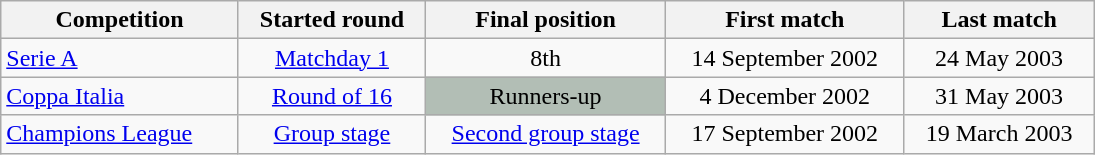<table class=wikitable style="text-align:center; width:730px">
<tr>
<th style=text-align:center; width:150px;>Competition</th>
<th style=text-align:center; width:100px;>Started round</th>
<th style=text-align:center; width:100px;>Final position</th>
<th style=text-align:center; width:150px;>First match</th>
<th style=text-align:center; width:140px;>Last match</th>
</tr>
<tr>
<td style=text-align:left;><a href='#'>Serie A</a></td>
<td><a href='#'>Matchday 1</a></td>
<td>8th</td>
<td>14 September 2002</td>
<td>24 May 2003</td>
</tr>
<tr>
<td style=text-align:left;><a href='#'>Coppa Italia</a></td>
<td><a href='#'>Round of 16</a></td>
<td style=background:#B2BEB5;>Runners-up</td>
<td>4 December 2002</td>
<td>31 May 2003</td>
</tr>
<tr>
<td style=text-align:left;><a href='#'>Champions League</a></td>
<td><a href='#'>Group stage</a></td>
<td><a href='#'>Second group stage</a></td>
<td>17 September 2002</td>
<td>19 March 2003</td>
</tr>
</table>
